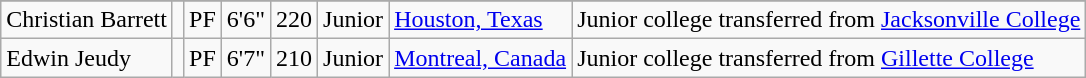<table class="wikitable sortable" border="1">
<tr>
</tr>
<tr>
<td>Christian Barrett</td>
<td></td>
<td>PF</td>
<td>6'6"</td>
<td>220</td>
<td>Junior</td>
<td><a href='#'>Houston, Texas</a></td>
<td>Junior college transferred from <a href='#'>Jacksonville College</a></td>
</tr>
<tr>
<td>Edwin Jeudy</td>
<td></td>
<td>PF</td>
<td>6'7"</td>
<td>210</td>
<td>Junior</td>
<td><a href='#'>Montreal, Canada</a></td>
<td>Junior college transferred from <a href='#'>Gillette College</a></td>
</tr>
</table>
